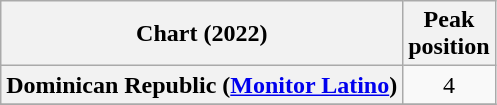<table class="wikitable sortable plainrowheaders" style="text-align:center">
<tr>
<th scope="col">Chart (2022)</th>
<th scope="col">Peak<br>position</th>
</tr>
<tr>
<th scope="row">Dominican Republic (<a href='#'>Monitor Latino</a>)</th>
<td align=center>4</td>
</tr>
<tr>
</tr>
</table>
